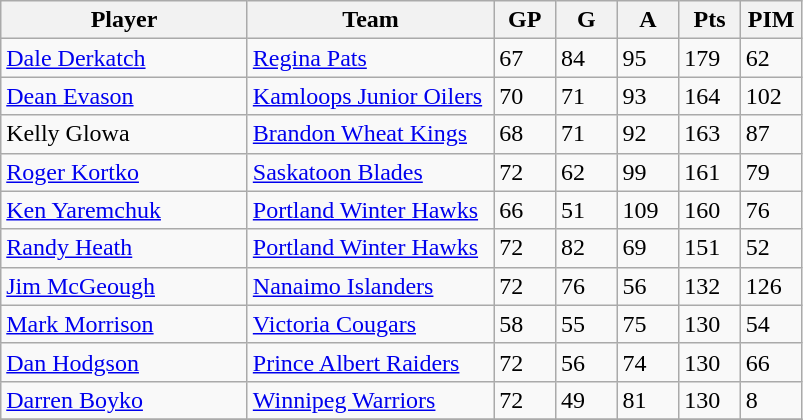<table class="wikitable">
<tr>
<th width="30%">Player</th>
<th width="30%">Team</th>
<th width="7.5%">GP</th>
<th width="7.5%">G</th>
<th width="7.5%">A</th>
<th width="7.5%">Pts</th>
<th width="7.5%">PIM</th>
</tr>
<tr>
<td><a href='#'>Dale Derkatch</a></td>
<td><a href='#'>Regina Pats</a></td>
<td>67</td>
<td>84</td>
<td>95</td>
<td>179</td>
<td>62</td>
</tr>
<tr>
<td><a href='#'>Dean Evason</a></td>
<td><a href='#'>Kamloops Junior Oilers</a></td>
<td>70</td>
<td>71</td>
<td>93</td>
<td>164</td>
<td>102</td>
</tr>
<tr>
<td>Kelly Glowa</td>
<td><a href='#'>Brandon Wheat Kings</a></td>
<td>68</td>
<td>71</td>
<td>92</td>
<td>163</td>
<td>87</td>
</tr>
<tr>
<td><a href='#'>Roger Kortko</a></td>
<td><a href='#'>Saskatoon Blades</a></td>
<td>72</td>
<td>62</td>
<td>99</td>
<td>161</td>
<td>79</td>
</tr>
<tr>
<td><a href='#'>Ken Yaremchuk</a></td>
<td><a href='#'>Portland Winter Hawks</a></td>
<td>66</td>
<td>51</td>
<td>109</td>
<td>160</td>
<td>76</td>
</tr>
<tr>
<td><a href='#'>Randy Heath</a></td>
<td><a href='#'>Portland Winter Hawks</a></td>
<td>72</td>
<td>82</td>
<td>69</td>
<td>151</td>
<td>52</td>
</tr>
<tr>
<td><a href='#'>Jim McGeough</a></td>
<td><a href='#'>Nanaimo Islanders</a></td>
<td>72</td>
<td>76</td>
<td>56</td>
<td>132</td>
<td>126</td>
</tr>
<tr>
<td><a href='#'>Mark Morrison</a></td>
<td><a href='#'>Victoria Cougars</a></td>
<td>58</td>
<td>55</td>
<td>75</td>
<td>130</td>
<td>54</td>
</tr>
<tr>
<td><a href='#'>Dan Hodgson</a></td>
<td><a href='#'>Prince Albert Raiders</a></td>
<td>72</td>
<td>56</td>
<td>74</td>
<td>130</td>
<td>66</td>
</tr>
<tr>
<td><a href='#'>Darren Boyko</a></td>
<td><a href='#'>Winnipeg Warriors</a></td>
<td>72</td>
<td>49</td>
<td>81</td>
<td>130</td>
<td>8</td>
</tr>
<tr>
</tr>
</table>
